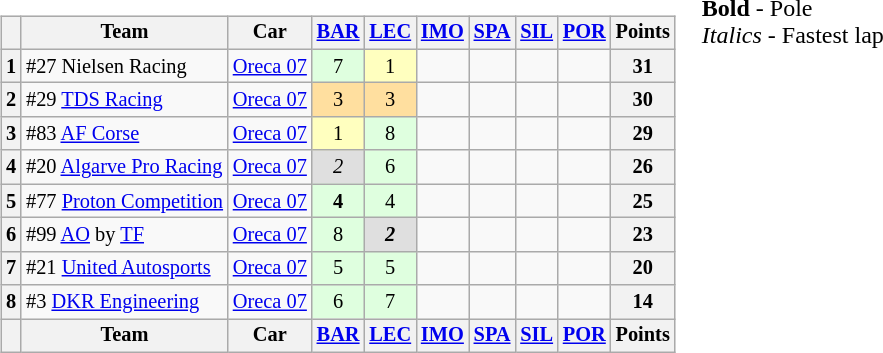<table>
<tr>
<td></td>
<td valign="top"><br><table class="wikitable" style="font-size:85%; text-align:center;">
<tr>
<th></th>
<th>Team</th>
<th>Car</th>
<th><a href='#'>BAR</a><br></th>
<th><a href='#'>LEC</a><br></th>
<th><a href='#'>IMO</a><br></th>
<th><a href='#'>SPA</a><br></th>
<th><a href='#'>SIL</a><br></th>
<th><a href='#'>POR</a><br></th>
<th>Points</th>
</tr>
<tr>
<th>1</th>
<td align="left"> #27 Nielsen Racing</td>
<td align="left"><a href='#'>Oreca 07</a></td>
<td style="background:#dfffdf;">7</td>
<td style="background:#ffffbf;">1</td>
<td></td>
<td></td>
<td></td>
<td></td>
<th>31</th>
</tr>
<tr>
<th>2</th>
<td align="left"> #29 <a href='#'>TDS Racing</a></td>
<td align="left"><a href='#'>Oreca 07</a></td>
<td style="background:#ffdf9f;">3</td>
<td style="background:#ffdf9f;">3</td>
<td></td>
<td></td>
<td></td>
<td></td>
<th>30</th>
</tr>
<tr>
<th>3</th>
<td align="left"> #83 <a href='#'>AF Corse</a></td>
<td align="left"><a href='#'>Oreca 07</a></td>
<td style="background:#ffffbf;">1</td>
<td style="background:#dfffdf;">8</td>
<td></td>
<td></td>
<td></td>
<td></td>
<th>29</th>
</tr>
<tr>
<th>4</th>
<td align="left"> #20 <a href='#'>Algarve Pro Racing</a></td>
<td align="left"><a href='#'>Oreca 07</a></td>
<td style="background:#dfdfdf;"><em>2</em></td>
<td style="background:#dfffdf;">6</td>
<td></td>
<td></td>
<td></td>
<td></td>
<th>26</th>
</tr>
<tr>
<th>5</th>
<td align="left"> #77 <a href='#'>Proton Competition</a></td>
<td align="left"><a href='#'>Oreca 07</a></td>
<td style="background:#dfffdf;"><strong>4</strong></td>
<td style="background:#dfffdf;">4</td>
<td></td>
<td></td>
<td></td>
<td></td>
<th>25</th>
</tr>
<tr>
<th>6</th>
<td align="left"> #99 <a href='#'>AO</a> by <a href='#'>TF</a></td>
<td align="left"><a href='#'>Oreca 07</a></td>
<td style="background:#dfffdf;">8</td>
<td style="background:#dfdfdf;"><strong><em>2</em></strong></td>
<td></td>
<td></td>
<td></td>
<td></td>
<th>23</th>
</tr>
<tr>
<th>7</th>
<td align="left"> #21 <a href='#'>United Autosports</a></td>
<td align="left"><a href='#'>Oreca 07</a></td>
<td style="background:#dfffdf;">5</td>
<td style="background:#dfffdf;">5</td>
<td></td>
<td></td>
<td></td>
<td></td>
<th>20</th>
</tr>
<tr>
<th>8</th>
<td align="left"> #3 <a href='#'>DKR Engineering</a></td>
<td align="left"><a href='#'>Oreca 07</a></td>
<td style="background:#dfffdf;">6</td>
<td style="background:#dfffdf;">7</td>
<td></td>
<td></td>
<td></td>
<td></td>
<th>14</th>
</tr>
<tr>
<th></th>
<th>Team</th>
<th>Car</th>
<th><a href='#'>BAR</a><br></th>
<th><a href='#'>LEC</a><br></th>
<th><a href='#'>IMO</a><br></th>
<th><a href='#'>SPA</a><br></th>
<th><a href='#'>SIL</a><br></th>
<th><a href='#'>POR</a><br></th>
<th>Points</th>
</tr>
</table>
</td>
<td valign="top"><br><span><strong>Bold</strong> - Pole</span><br><span><em>Italics</em> - Fastest lap</span></td>
</tr>
</table>
